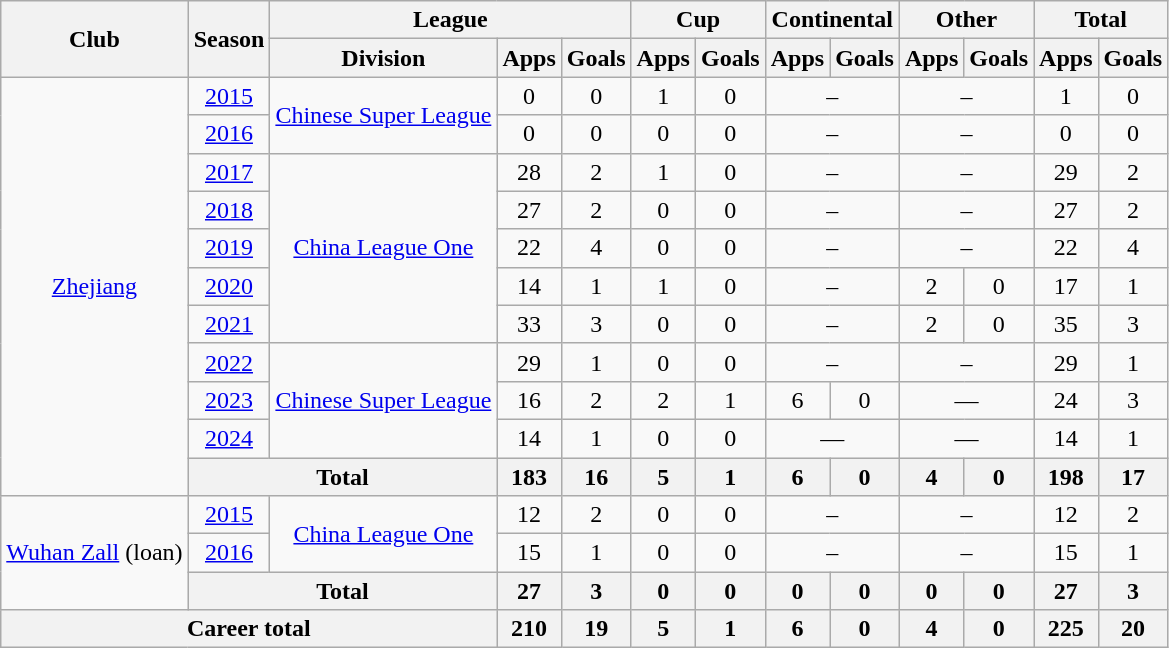<table class="wikitable" style="text-align: center">
<tr>
<th rowspan="2">Club</th>
<th rowspan="2">Season</th>
<th colspan="3">League</th>
<th colspan="2">Cup</th>
<th colspan="2">Continental</th>
<th colspan="2">Other</th>
<th colspan="2">Total</th>
</tr>
<tr>
<th>Division</th>
<th>Apps</th>
<th>Goals</th>
<th>Apps</th>
<th>Goals</th>
<th>Apps</th>
<th>Goals</th>
<th>Apps</th>
<th>Goals</th>
<th>Apps</th>
<th>Goals</th>
</tr>
<tr>
<td rowspan="11"><a href='#'>Zhejiang</a></td>
<td><a href='#'>2015</a></td>
<td rowspan="2"><a href='#'>Chinese Super League</a></td>
<td>0</td>
<td>0</td>
<td>1</td>
<td>0</td>
<td colspan="2">–</td>
<td colspan="2">–</td>
<td>1</td>
<td>0</td>
</tr>
<tr>
<td><a href='#'>2016</a></td>
<td>0</td>
<td>0</td>
<td>0</td>
<td>0</td>
<td colspan="2">–</td>
<td colspan="2">–</td>
<td>0</td>
<td>0</td>
</tr>
<tr>
<td><a href='#'>2017</a></td>
<td rowspan="5"><a href='#'>China League One</a></td>
<td>28</td>
<td>2</td>
<td>1</td>
<td>0</td>
<td colspan="2">–</td>
<td colspan="2">–</td>
<td>29</td>
<td>2</td>
</tr>
<tr>
<td><a href='#'>2018</a></td>
<td>27</td>
<td>2</td>
<td>0</td>
<td>0</td>
<td colspan="2">–</td>
<td colspan="2">–</td>
<td>27</td>
<td>2</td>
</tr>
<tr>
<td><a href='#'>2019</a></td>
<td>22</td>
<td>4</td>
<td>0</td>
<td>0</td>
<td colspan="2">–</td>
<td colspan="2">–</td>
<td>22</td>
<td>4</td>
</tr>
<tr>
<td><a href='#'>2020</a></td>
<td>14</td>
<td>1</td>
<td>1</td>
<td>0</td>
<td colspan="2">–</td>
<td>2</td>
<td>0</td>
<td>17</td>
<td>1</td>
</tr>
<tr>
<td><a href='#'>2021</a></td>
<td>33</td>
<td>3</td>
<td>0</td>
<td>0</td>
<td colspan="2">–</td>
<td>2</td>
<td>0</td>
<td>35</td>
<td>3</td>
</tr>
<tr>
<td><a href='#'>2022</a></td>
<td rowspan="3"><a href='#'>Chinese Super League</a></td>
<td>29</td>
<td>1</td>
<td>0</td>
<td>0</td>
<td colspan="2">–</td>
<td colspan="2">–</td>
<td>29</td>
<td>1</td>
</tr>
<tr>
<td><a href='#'>2023</a></td>
<td>16</td>
<td>2</td>
<td>2</td>
<td>1</td>
<td>6</td>
<td>0</td>
<td colspan="2">—</td>
<td>24</td>
<td>3</td>
</tr>
<tr>
<td><a href='#'>2024</a></td>
<td>14</td>
<td>1</td>
<td>0</td>
<td>0</td>
<td colspan="2">—</td>
<td colspan="2">—</td>
<td>14</td>
<td>1</td>
</tr>
<tr>
<th colspan=2>Total</th>
<th>183</th>
<th>16</th>
<th>5</th>
<th>1</th>
<th>6</th>
<th>0</th>
<th>4</th>
<th>0</th>
<th>198</th>
<th>17</th>
</tr>
<tr>
<td rowspan="3"><a href='#'>Wuhan Zall</a> (loan)</td>
<td><a href='#'>2015</a></td>
<td rowspan="2"><a href='#'>China League One</a></td>
<td>12</td>
<td>2</td>
<td>0</td>
<td>0</td>
<td colspan="2">–</td>
<td colspan="2">–</td>
<td>12</td>
<td>2</td>
</tr>
<tr>
<td><a href='#'>2016</a></td>
<td>15</td>
<td>1</td>
<td>0</td>
<td>0</td>
<td colspan="2">–</td>
<td colspan="2">–</td>
<td>15</td>
<td>1</td>
</tr>
<tr>
<th colspan=2>Total</th>
<th>27</th>
<th>3</th>
<th>0</th>
<th>0</th>
<th>0</th>
<th>0</th>
<th>0</th>
<th>0</th>
<th>27</th>
<th>3</th>
</tr>
<tr>
<th colspan=3>Career total</th>
<th>210</th>
<th>19</th>
<th>5</th>
<th>1</th>
<th>6</th>
<th>0</th>
<th>4</th>
<th>0</th>
<th>225</th>
<th>20</th>
</tr>
</table>
